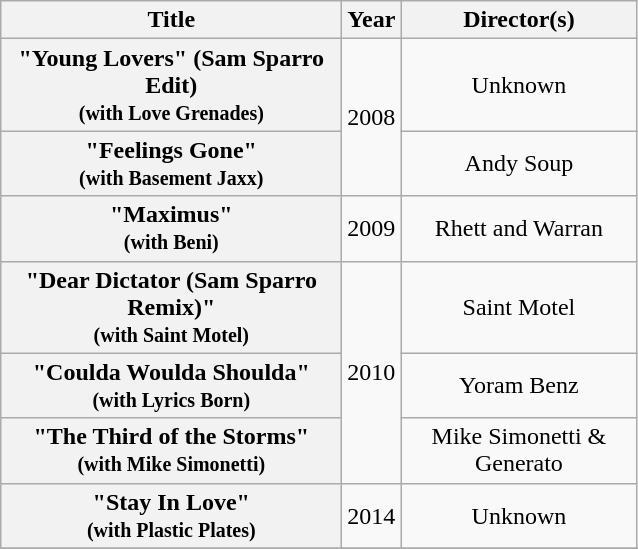<table class="wikitable plainrowheaders" style="text-align:center;">
<tr>
<th scope="col" style="width:220px">Title</th>
<th scope="col">Year</th>
<th scope="col" style="width:150px;">Director(s)</th>
</tr>
<tr>
<th scope="row">"Young Lovers" (Sam Sparro Edit)<br><small>(with Love Grenades)</small></th>
<td rowspan="2">2008</td>
<td>Unknown</td>
</tr>
<tr>
<th scope="row">"Feelings Gone"<br><small>(with Basement Jaxx)</small></th>
<td>Andy Soup</td>
</tr>
<tr>
<th scope="row">"Maximus"<br><small>(with Beni)</small></th>
<td>2009</td>
<td>Rhett and Warran</td>
</tr>
<tr>
<th scope="row">"Dear Dictator (Sam Sparro Remix)"<br><small>(with Saint Motel)</small></th>
<td rowspan="3">2010</td>
<td>Saint Motel</td>
</tr>
<tr>
<th scope="row">"Coulda Woulda Shoulda"<br><small>(with Lyrics Born)</small></th>
<td>Yoram Benz</td>
</tr>
<tr>
<th scope="row">"The Third of the Storms"<br><small>(with Mike Simonetti)</small></th>
<td>Mike Simonetti & Generato</td>
</tr>
<tr>
<th scope="row">"Stay In Love"<br><small>(with Plastic Plates)</small></th>
<td>2014</td>
<td>Unknown</td>
</tr>
<tr>
</tr>
</table>
